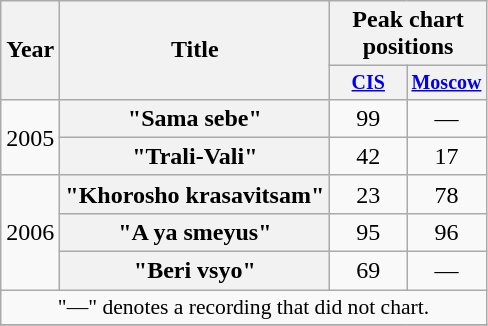<table class="wikitable plainrowheaders" style="text-align:center;" border="1">
<tr>
<th scope="col" rowspan="2">Year</th>
<th scope="col" rowspan="2">Title</th>
<th scope="col" colspan="2">Peak chart positions</th>
</tr>
<tr style="font-size:smaller;">
<th width="45"><a href='#'>CIS</a><br></th>
<th width="30"><a href='#'>Moscow</a><br></th>
</tr>
<tr>
<td rowspan="2">2005</td>
<th scope="row">"Sama sebe" </th>
<td>99</td>
<td>—</td>
</tr>
<tr>
<th scope="row">"Trali-Vali"</th>
<td>42</td>
<td>17</td>
</tr>
<tr>
<td rowspan="3">2006</td>
<th scope="row">"Khorosho krasavitsam"</th>
<td>23</td>
<td>78</td>
</tr>
<tr>
<th scope="row">"A ya smeyus"</th>
<td>95</td>
<td>96</td>
</tr>
<tr>
<th scope="row">"Beri vsyo"</th>
<td>69</td>
<td>—</td>
</tr>
<tr>
<td colspan="4" style="font-size:90%">"—" denotes a recording that did not chart.</td>
</tr>
<tr>
</tr>
</table>
